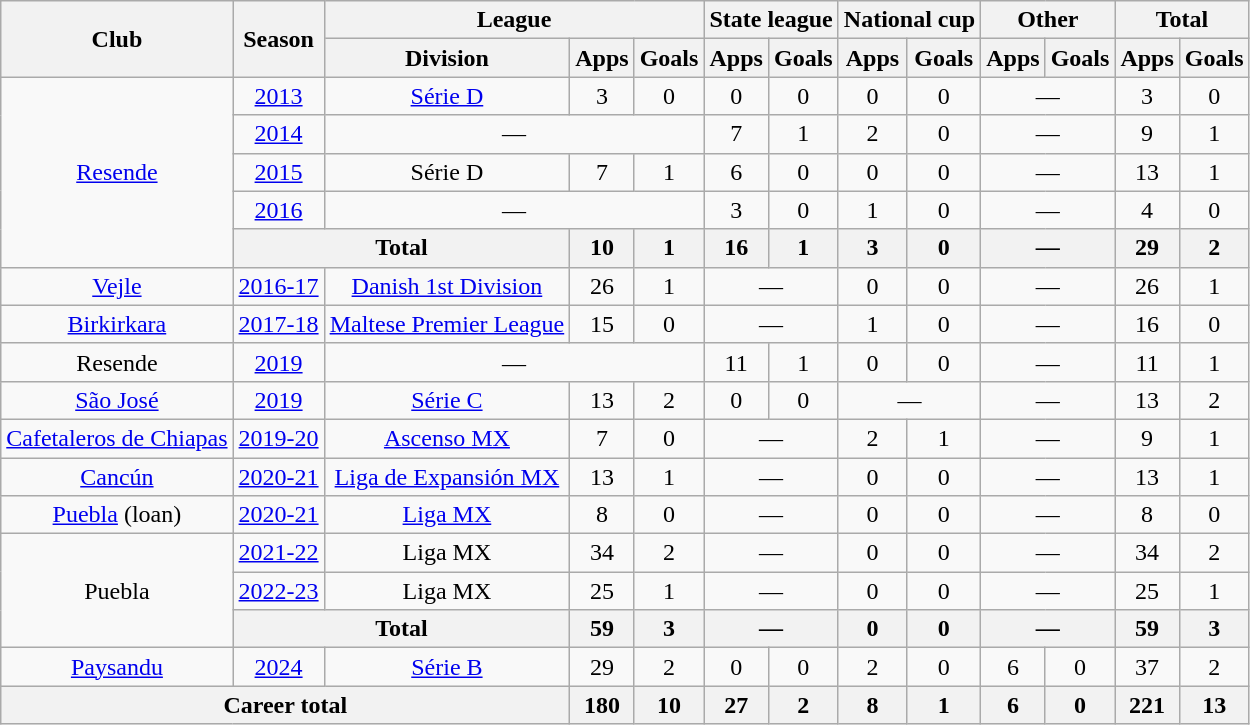<table class="wikitable" style="text-align: center;">
<tr>
<th rowspan="2">Club</th>
<th rowspan="2">Season</th>
<th colspan="3">League</th>
<th colspan="2">State league</th>
<th colspan="2">National cup</th>
<th colspan="2">Other</th>
<th colspan="2">Total</th>
</tr>
<tr>
<th>Division</th>
<th>Apps</th>
<th>Goals</th>
<th>Apps</th>
<th>Goals</th>
<th>Apps</th>
<th>Goals</th>
<th>Apps</th>
<th>Goals</th>
<th>Apps</th>
<th>Goals</th>
</tr>
<tr>
<td rowspan="5"><a href='#'>Resende</a></td>
<td><a href='#'>2013</a></td>
<td><a href='#'>Série D</a></td>
<td>3</td>
<td>0</td>
<td>0</td>
<td>0</td>
<td>0</td>
<td>0</td>
<td colspan="2">—</td>
<td>3</td>
<td>0</td>
</tr>
<tr>
<td><a href='#'>2014</a></td>
<td colspan="3">—</td>
<td>7</td>
<td>1</td>
<td>2</td>
<td>0</td>
<td colspan="2">—</td>
<td>9</td>
<td>1</td>
</tr>
<tr>
<td><a href='#'>2015</a></td>
<td>Série D</td>
<td>7</td>
<td>1</td>
<td>6</td>
<td>0</td>
<td>0</td>
<td>0</td>
<td colspan="2">—</td>
<td>13</td>
<td>1</td>
</tr>
<tr>
<td><a href='#'>2016</a></td>
<td colspan="3">—</td>
<td>3</td>
<td>0</td>
<td>1</td>
<td>0</td>
<td colspan="2">—</td>
<td>4</td>
<td>0</td>
</tr>
<tr>
<th colspan="2">Total</th>
<th>10</th>
<th>1</th>
<th>16</th>
<th>1</th>
<th>3</th>
<th>0</th>
<th colspan="2">—</th>
<th>29</th>
<th>2</th>
</tr>
<tr>
<td><a href='#'>Vejle</a></td>
<td><a href='#'>2016-17</a></td>
<td><a href='#'>Danish 1st Division</a></td>
<td>26</td>
<td>1</td>
<td colspan="2">—</td>
<td>0</td>
<td>0</td>
<td colspan="2">—</td>
<td>26</td>
<td>1</td>
</tr>
<tr>
<td><a href='#'>Birkirkara</a></td>
<td><a href='#'>2017-18</a></td>
<td><a href='#'>Maltese Premier League</a></td>
<td>15</td>
<td>0</td>
<td colspan="2">—</td>
<td>1</td>
<td>0</td>
<td colspan="2">—</td>
<td>16</td>
<td>0</td>
</tr>
<tr>
<td>Resende</td>
<td><a href='#'>2019</a></td>
<td colspan="3">—</td>
<td>11</td>
<td>1</td>
<td>0</td>
<td>0</td>
<td colspan="2">—</td>
<td>11</td>
<td>1</td>
</tr>
<tr>
<td><a href='#'>São José</a></td>
<td><a href='#'>2019</a></td>
<td><a href='#'>Série C</a></td>
<td>13</td>
<td>2</td>
<td>0</td>
<td>0</td>
<td colspan="2">—</td>
<td colspan="2">—</td>
<td>13</td>
<td>2</td>
</tr>
<tr>
<td><a href='#'>Cafetaleros de Chiapas</a></td>
<td><a href='#'>2019-20</a></td>
<td><a href='#'>Ascenso MX</a></td>
<td>7</td>
<td>0</td>
<td colspan="2">—</td>
<td>2</td>
<td>1</td>
<td colspan="2">—</td>
<td>9</td>
<td>1</td>
</tr>
<tr>
<td><a href='#'>Cancún</a></td>
<td><a href='#'>2020-21</a></td>
<td><a href='#'>Liga de Expansión MX</a></td>
<td>13</td>
<td>1</td>
<td colspan="2">—</td>
<td>0</td>
<td>0</td>
<td colspan="2">—</td>
<td>13</td>
<td>1</td>
</tr>
<tr>
<td><a href='#'>Puebla</a> (loan)</td>
<td><a href='#'>2020-21</a></td>
<td><a href='#'>Liga MX</a></td>
<td>8</td>
<td>0</td>
<td colspan="2">—</td>
<td>0</td>
<td>0</td>
<td colspan="2">—</td>
<td>8</td>
<td>0</td>
</tr>
<tr>
<td rowspan="3">Puebla</td>
<td><a href='#'>2021-22</a></td>
<td>Liga MX</td>
<td>34</td>
<td>2</td>
<td colspan="2">—</td>
<td>0</td>
<td>0</td>
<td colspan="2">—</td>
<td>34</td>
<td>2</td>
</tr>
<tr>
<td><a href='#'>2022-23</a></td>
<td>Liga MX</td>
<td>25</td>
<td>1</td>
<td colspan="2">—</td>
<td>0</td>
<td>0</td>
<td colspan="2">—</td>
<td>25</td>
<td>1</td>
</tr>
<tr>
<th colspan="2">Total</th>
<th>59</th>
<th>3</th>
<th colspan="2">—</th>
<th>0</th>
<th>0</th>
<th colspan="2">—</th>
<th>59</th>
<th>3</th>
</tr>
<tr>
<td><a href='#'>Paysandu</a></td>
<td><a href='#'>2024</a></td>
<td><a href='#'>Série B</a></td>
<td>29</td>
<td>2</td>
<td>0</td>
<td>0</td>
<td>2</td>
<td>0</td>
<td>6</td>
<td>0</td>
<td>37</td>
<td>2</td>
</tr>
<tr>
<th colspan="3">Career total</th>
<th>180</th>
<th>10</th>
<th>27</th>
<th>2</th>
<th>8</th>
<th>1</th>
<th>6</th>
<th>0</th>
<th>221</th>
<th>13</th>
</tr>
</table>
